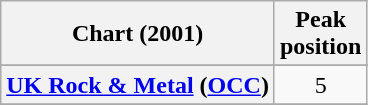<table class="wikitable sortable plainrowheaders" style="text-align:center">
<tr>
<th>Chart (2001)</th>
<th>Peak<br>position</th>
</tr>
<tr>
</tr>
<tr>
<th scope="row"><a href='#'>UK Rock & Metal</a> (<a href='#'>OCC</a>)</th>
<td>5</td>
</tr>
<tr>
</tr>
</table>
